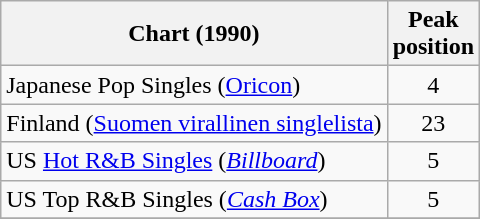<table class="wikitable sortable">
<tr>
<th>Chart (1990)</th>
<th>Peak<br>position</th>
</tr>
<tr>
<td>Japanese Pop Singles (<a href='#'>Oricon</a>)</td>
<td align="center">4</td>
</tr>
<tr>
<td>Finland (<a href='#'>Suomen virallinen singlelista</a>)</td>
<td align="center">23</td>
</tr>
<tr>
<td>US <a href='#'>Hot R&B Singles</a> (<em><a href='#'>Billboard</a></em>)</td>
<td align="center">5</td>
</tr>
<tr>
<td>US Top R&B Singles (<em><a href='#'>Cash Box</a></em>)</td>
<td align="center">5</td>
</tr>
<tr>
</tr>
</table>
